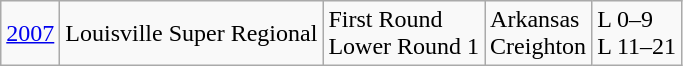<table class="wikitable">
<tr>
<td><a href='#'>2007</a></td>
<td>Louisville Super Regional</td>
<td>First Round<br>Lower Round 1</td>
<td>Arkansas<br>Creighton</td>
<td>L 0–9<br>L 11–21</td>
</tr>
</table>
